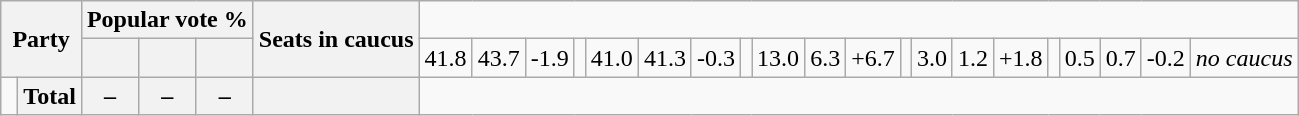<table class=wikitable style="text-align:right;">
<tr>
<th colspan=2 rowspan="2">Party</th>
<th colspan=3>Popular vote %</th>
<th rowspan=2>Seats in caucus</th>
</tr>
<tr>
<th></th>
<th></th>
<th><br></th>
<td>41.8</td>
<td>43.7</td>
<td>-1.9</td>
<td><br></td>
<td>41.0</td>
<td>41.3</td>
<td>-0.3</td>
<td><br></td>
<td>13.0</td>
<td>6.3</td>
<td>+6.7</td>
<td><br></td>
<td>3.0</td>
<td>1.2</td>
<td>+1.8</td>
<td><br></td>
<td>0.5</td>
<td>0.7</td>
<td>-0.2</td>
<td style="text-align:center;"><em>no caucus</em></td>
</tr>
<tr>
<td> </td>
<th style="text-align:left;"><strong>Total</strong></th>
<th>–</th>
<th>–</th>
<th>–</th>
<th></th>
</tr>
</table>
